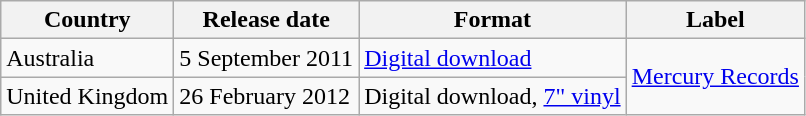<table class="wikitable plainrowheaders">
<tr>
<th scope="col">Country</th>
<th scope="col">Release date</th>
<th scope="col">Format</th>
<th scope="col">Label</th>
</tr>
<tr>
<td>Australia</td>
<td>5 September 2011</td>
<td><a href='#'>Digital download</a></td>
<td rowspan="2"><a href='#'>Mercury Records</a></td>
</tr>
<tr>
<td>United Kingdom</td>
<td>26 February 2012</td>
<td>Digital download, <a href='#'>7" vinyl</a></td>
</tr>
</table>
